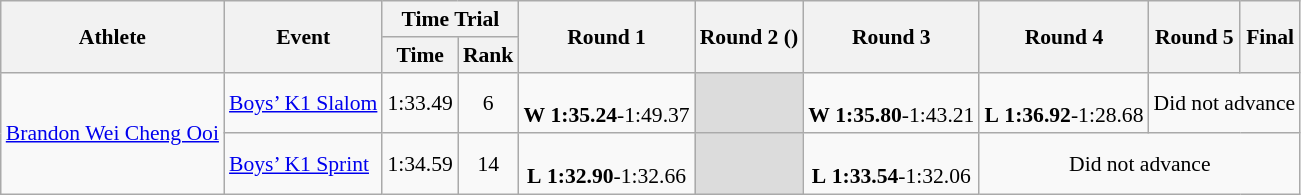<table class="wikitable" border="1" style="font-size:90%">
<tr>
<th rowspan=2>Athlete</th>
<th rowspan=2>Event</th>
<th colspan=2>Time Trial</th>
<th rowspan=2>Round 1</th>
<th rowspan=2>Round 2 ()</th>
<th rowspan=2>Round 3</th>
<th rowspan=2>Round 4</th>
<th rowspan=2>Round 5</th>
<th rowspan=2>Final</th>
</tr>
<tr>
<th>Time</th>
<th>Rank</th>
</tr>
<tr>
<td rowspan=2><a href='#'>Brandon Wei Cheng Ooi</a></td>
<td><a href='#'>Boys’ K1 Slalom</a></td>
<td align=center>1:33.49</td>
<td align=center>6</td>
<td align=center><br><strong>W</strong> <strong>1:35.24</strong>-1:49.37</td>
<td bgcolor=#DCDCDC></td>
<td align=center><br><strong>W</strong> <strong>1:35.80</strong>-1:43.21</td>
<td align=center><br><strong>L</strong> <strong>1:36.92</strong>-1:28.68</td>
<td align=center colspan=2>Did not advance</td>
</tr>
<tr>
<td><a href='#'>Boys’ K1 Sprint</a></td>
<td align=center>1:34.59</td>
<td align=center>14</td>
<td align=center><br><strong>L</strong> <strong>1:32.90</strong>-1:32.66</td>
<td bgcolor=#DCDCDC></td>
<td align=center><br><strong>L</strong> <strong>1:33.54</strong>-1:32.06</td>
<td align=center colspan=3>Did not advance</td>
</tr>
</table>
